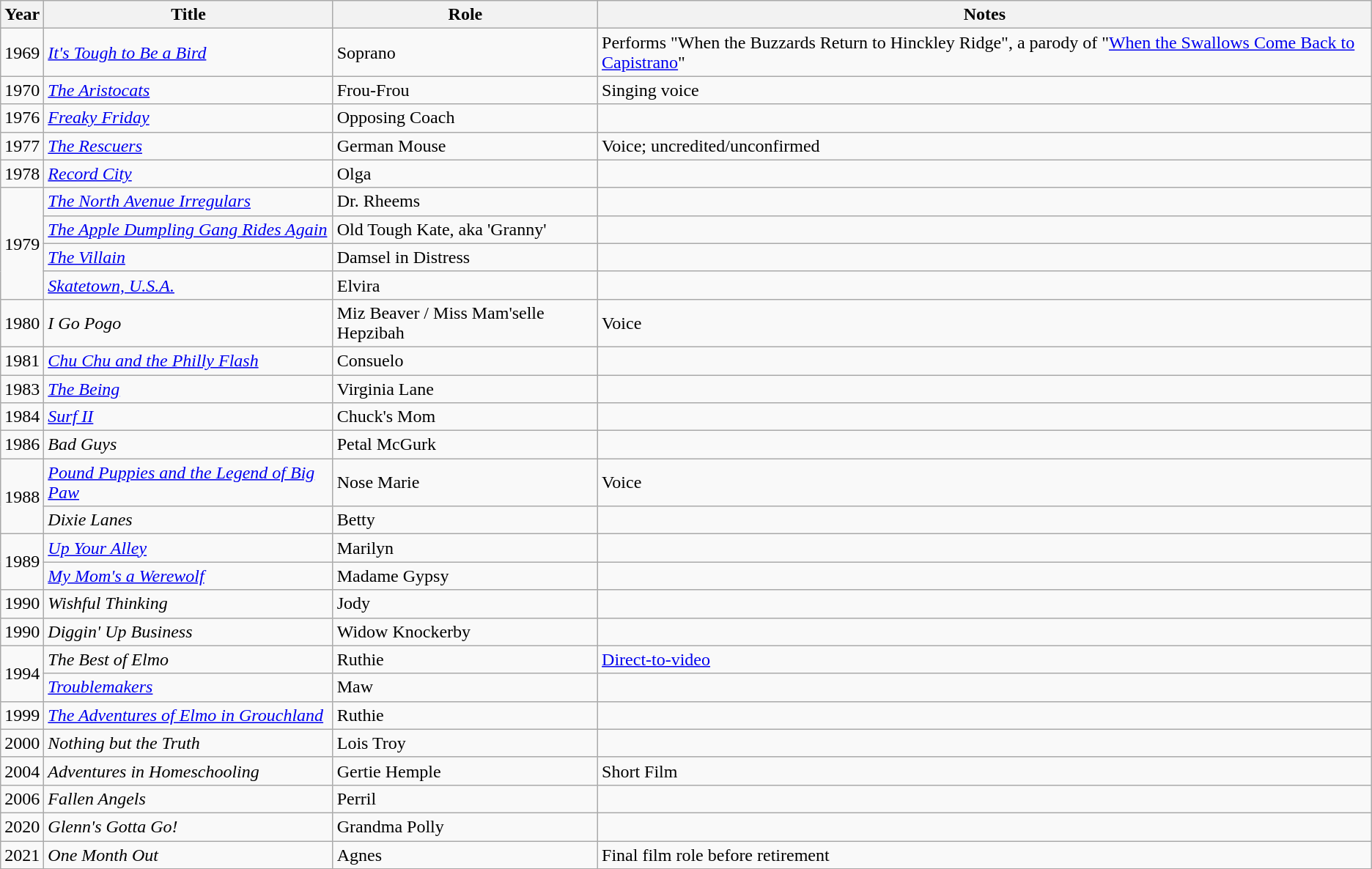<table class="wikitable sortable">
<tr>
<th>Year</th>
<th>Title</th>
<th>Role</th>
<th class="unsortable">Notes</th>
</tr>
<tr>
<td>1969</td>
<td><em><a href='#'>It's Tough to Be a Bird</a></em></td>
<td>Soprano</td>
<td>Performs "When the Buzzards Return to Hinckley Ridge", a parody of "<a href='#'>When the Swallows Come Back to Capistrano</a>"</td>
</tr>
<tr>
<td>1970</td>
<td><em><a href='#'>The Aristocats</a></em></td>
<td>Frou-Frou</td>
<td>Singing voice</td>
</tr>
<tr>
<td>1976</td>
<td><em><a href='#'>Freaky Friday</a></em></td>
<td>Opposing Coach</td>
<td></td>
</tr>
<tr>
<td>1977</td>
<td><em><a href='#'>The Rescuers</a></em></td>
<td>German Mouse</td>
<td>Voice; uncredited/unconfirmed</td>
</tr>
<tr>
<td>1978</td>
<td><em><a href='#'>Record City</a></em></td>
<td>Olga</td>
<td></td>
</tr>
<tr>
<td rowspan="4">1979</td>
<td><em><a href='#'>The North Avenue Irregulars</a></em></td>
<td>Dr. Rheems</td>
<td></td>
</tr>
<tr>
<td><em><a href='#'>The Apple Dumpling Gang Rides Again</a></em></td>
<td>Old Tough Kate, aka 'Granny'</td>
<td></td>
</tr>
<tr>
<td><em><a href='#'>The Villain</a></em></td>
<td>Damsel in Distress</td>
<td></td>
</tr>
<tr>
<td><em><a href='#'>Skatetown, U.S.A.</a></em></td>
<td>Elvira</td>
<td></td>
</tr>
<tr>
<td>1980</td>
<td><em>I Go Pogo</em></td>
<td>Miz Beaver / Miss Mam'selle Hepzibah</td>
<td>Voice</td>
</tr>
<tr>
<td>1981</td>
<td><em><a href='#'>Chu Chu and the Philly Flash</a></em></td>
<td>Consuelo</td>
<td></td>
</tr>
<tr>
<td>1983</td>
<td><em><a href='#'>The Being</a></em></td>
<td>Virginia Lane</td>
<td></td>
</tr>
<tr>
<td>1984</td>
<td><em><a href='#'>Surf II</a></em></td>
<td>Chuck's Mom</td>
<td></td>
</tr>
<tr>
<td>1986</td>
<td><em>Bad Guys</em></td>
<td>Petal McGurk</td>
<td></td>
</tr>
<tr>
<td rowspan="2">1988</td>
<td><em><a href='#'>Pound Puppies and the Legend of Big Paw</a></em></td>
<td>Nose Marie</td>
<td>Voice</td>
</tr>
<tr>
<td><em>Dixie Lanes</em></td>
<td>Betty</td>
<td></td>
</tr>
<tr>
<td rowspan="2">1989</td>
<td><em><a href='#'>Up Your Alley</a></em></td>
<td>Marilyn</td>
<td></td>
</tr>
<tr>
<td><em><a href='#'>My Mom's a Werewolf</a></em></td>
<td>Madame Gypsy</td>
<td></td>
</tr>
<tr>
<td>1990</td>
<td><em>Wishful Thinking</em></td>
<td>Jody</td>
<td></td>
</tr>
<tr>
<td>1990</td>
<td><em>Diggin' Up Business</em></td>
<td>Widow Knockerby</td>
<td></td>
</tr>
<tr>
<td rowspan="2">1994</td>
<td><em>The Best of Elmo</em></td>
<td>Ruthie</td>
<td><a href='#'>Direct-to-video</a></td>
</tr>
<tr>
<td><em><a href='#'>Troublemakers</a></em></td>
<td>Maw</td>
<td></td>
</tr>
<tr>
<td>1999</td>
<td><em><a href='#'>The Adventures of Elmo in Grouchland</a></em></td>
<td>Ruthie</td>
<td></td>
</tr>
<tr>
<td>2000</td>
<td><em>Nothing but the Truth</em></td>
<td>Lois Troy</td>
<td></td>
</tr>
<tr>
<td>2004</td>
<td><em>Adventures in Homeschooling</em></td>
<td>Gertie Hemple</td>
<td>Short Film</td>
</tr>
<tr>
<td>2006</td>
<td><em>Fallen Angels</em></td>
<td>Perril</td>
<td></td>
</tr>
<tr>
<td>2020</td>
<td><em>Glenn's Gotta Go!</em></td>
<td>Grandma Polly</td>
<td></td>
</tr>
<tr>
<td>2021</td>
<td><em>One Month Out</em></td>
<td>Agnes</td>
<td>Final film role before retirement</td>
</tr>
<tr>
</tr>
</table>
